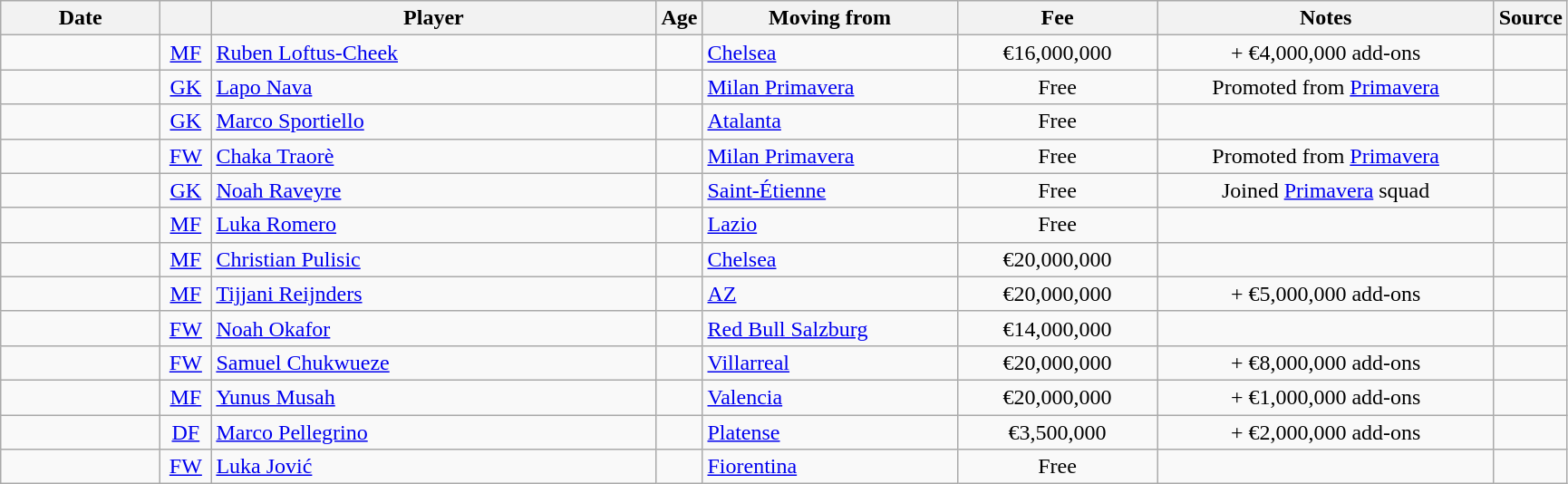<table class="wikitable sortable">
<tr>
<th style="width:110px">Date</th>
<th style="width:30px"></th>
<th style="width:320px">Player</th>
<th style="width:20px">Age</th>
<th style="width:180px">Moving from</th>
<th style="width:140px">Fee</th>
<th style="width:240px" class="unsortable">Notes</th>
<th style="width:35px">Source</th>
</tr>
<tr>
<td></td>
<td align=center><a href='#'>MF</a></td>
<td> <a href='#'>Ruben Loftus-Cheek</a></td>
<td align=center></td>
<td> <a href='#'>Chelsea</a></td>
<td align=center>€16,000,000</td>
<td align=center>+ €4,000,000 add-ons</td>
<td></td>
</tr>
<tr>
<td></td>
<td align=center><a href='#'>GK</a></td>
<td> <a href='#'>Lapo Nava</a></td>
<td align=center></td>
<td> <a href='#'>Milan Primavera</a></td>
<td align=center>Free</td>
<td align=center>Promoted from <a href='#'>Primavera</a></td>
<td></td>
</tr>
<tr>
<td></td>
<td align=center><a href='#'>GK</a></td>
<td> <a href='#'>Marco Sportiello</a></td>
<td align=center></td>
<td> <a href='#'>Atalanta</a></td>
<td align=center>Free</td>
<td align=center></td>
<td></td>
</tr>
<tr>
<td></td>
<td align=center><a href='#'>FW</a></td>
<td> <a href='#'>Chaka Traorè</a></td>
<td align=center></td>
<td> <a href='#'>Milan Primavera</a></td>
<td align=center>Free</td>
<td align=center>Promoted from <a href='#'>Primavera</a></td>
<td></td>
</tr>
<tr>
<td></td>
<td align=center><a href='#'>GK</a></td>
<td> <a href='#'>Noah Raveyre</a></td>
<td align=center></td>
<td> <a href='#'>Saint-Étienne</a></td>
<td align=center>Free</td>
<td align=center>Joined <a href='#'>Primavera</a> squad</td>
<td></td>
</tr>
<tr>
<td></td>
<td align=center><a href='#'>MF</a></td>
<td> <a href='#'>Luka Romero</a></td>
<td align=center></td>
<td> <a href='#'>Lazio</a></td>
<td align=center>Free</td>
<td align=center></td>
<td></td>
</tr>
<tr>
<td></td>
<td align=center><a href='#'>MF</a></td>
<td> <a href='#'>Christian Pulisic</a></td>
<td align=center></td>
<td> <a href='#'>Chelsea</a></td>
<td align=center>€20,000,000</td>
<td align=center></td>
<td></td>
</tr>
<tr>
<td></td>
<td align=center><a href='#'>MF</a></td>
<td> <a href='#'>Tijjani Reijnders</a></td>
<td align=center></td>
<td> <a href='#'>AZ</a></td>
<td align=center>€20,000,000</td>
<td align=center>+ €5,000,000 add-ons</td>
<td></td>
</tr>
<tr>
<td></td>
<td align=center><a href='#'>FW</a></td>
<td> <a href='#'>Noah Okafor</a></td>
<td align=center></td>
<td> <a href='#'>Red Bull Salzburg</a></td>
<td align=center>€14,000,000</td>
<td align=center></td>
<td></td>
</tr>
<tr>
<td></td>
<td align=center><a href='#'>FW</a></td>
<td> <a href='#'>Samuel Chukwueze</a></td>
<td align=center></td>
<td> <a href='#'>Villarreal</a></td>
<td align=center>€20,000,000</td>
<td align=center>+ €8,000,000 add-ons</td>
<td></td>
</tr>
<tr>
<td></td>
<td align=center><a href='#'>MF</a></td>
<td> <a href='#'>Yunus Musah</a></td>
<td align=center></td>
<td> <a href='#'>Valencia</a></td>
<td align=center>€20,000,000</td>
<td align=center>+ €1,000,000 add-ons</td>
<td></td>
</tr>
<tr>
<td></td>
<td align=center><a href='#'>DF</a></td>
<td> <a href='#'>Marco Pellegrino</a></td>
<td align=center></td>
<td> <a href='#'>Platense</a></td>
<td align=center>€3,500,000</td>
<td align=center>+ €2,000,000 add-ons</td>
<td></td>
</tr>
<tr>
<td></td>
<td align=center><a href='#'>FW</a></td>
<td> <a href='#'>Luka Jović</a></td>
<td align=center></td>
<td> <a href='#'>Fiorentina</a></td>
<td align=center>Free</td>
<td align=center></td>
<td></td>
</tr>
</table>
